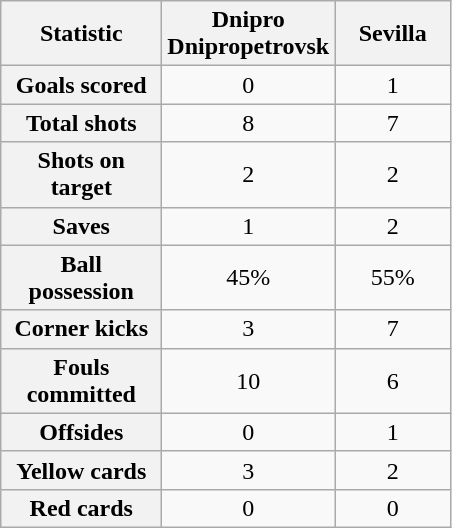<table class="wikitable plainrowheaders" style="text-align:center">
<tr>
<th scope="col" style="width:100px">Statistic</th>
<th scope="col" style="width:70px">Dnipro Dnipropetrovsk</th>
<th scope="col" style="width:70px">Sevilla</th>
</tr>
<tr>
<th scope=row>Goals scored</th>
<td>0</td>
<td>1</td>
</tr>
<tr>
<th scope=row>Total shots</th>
<td>8</td>
<td>7</td>
</tr>
<tr>
<th scope=row>Shots on target</th>
<td>2</td>
<td>2</td>
</tr>
<tr>
<th scope=row>Saves</th>
<td>1</td>
<td>2</td>
</tr>
<tr>
<th scope=row>Ball possession</th>
<td>45%</td>
<td>55%</td>
</tr>
<tr>
<th scope=row>Corner kicks</th>
<td>3</td>
<td>7</td>
</tr>
<tr>
<th scope=row>Fouls committed</th>
<td>10</td>
<td>6</td>
</tr>
<tr>
<th scope=row>Offsides</th>
<td>0</td>
<td>1</td>
</tr>
<tr>
<th scope=row>Yellow cards</th>
<td>3</td>
<td>2</td>
</tr>
<tr>
<th scope=row>Red cards</th>
<td>0</td>
<td>0</td>
</tr>
</table>
